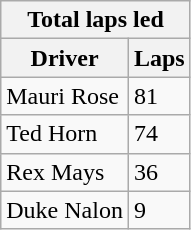<table class="wikitable">
<tr>
<th colspan=2>Total laps led</th>
</tr>
<tr>
<th>Driver</th>
<th>Laps</th>
</tr>
<tr>
<td>Mauri Rose</td>
<td>81</td>
</tr>
<tr>
<td>Ted Horn</td>
<td>74</td>
</tr>
<tr>
<td>Rex Mays</td>
<td>36</td>
</tr>
<tr>
<td>Duke Nalon</td>
<td>9</td>
</tr>
</table>
